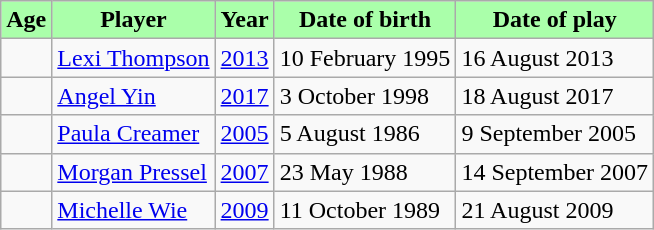<table class="wikitable">
<tr style="background:#aaffaa;">
<td align="center"><strong>Age</strong></td>
<td align="center"><strong>Player</strong></td>
<td align="center"><strong>Year</strong></td>
<td align="center"><strong>Date of birth</strong></td>
<td align="center"><strong>Date of play</strong></td>
</tr>
<tr>
<td></td>
<td><a href='#'>Lexi Thompson</a></td>
<td><a href='#'>2013</a></td>
<td>10 February 1995</td>
<td>16 August 2013</td>
</tr>
<tr>
<td></td>
<td><a href='#'>Angel Yin</a></td>
<td><a href='#'>2017</a></td>
<td>3 October 1998</td>
<td>18 August 2017</td>
</tr>
<tr>
<td></td>
<td><a href='#'>Paula Creamer</a></td>
<td><a href='#'>2005</a></td>
<td>5 August 1986</td>
<td>9 September 2005</td>
</tr>
<tr>
<td></td>
<td><a href='#'>Morgan Pressel</a></td>
<td><a href='#'>2007</a></td>
<td>23 May 1988</td>
<td>14 September 2007</td>
</tr>
<tr>
<td></td>
<td><a href='#'>Michelle Wie</a></td>
<td><a href='#'>2009</a></td>
<td>11 October 1989</td>
<td>21 August 2009</td>
</tr>
</table>
